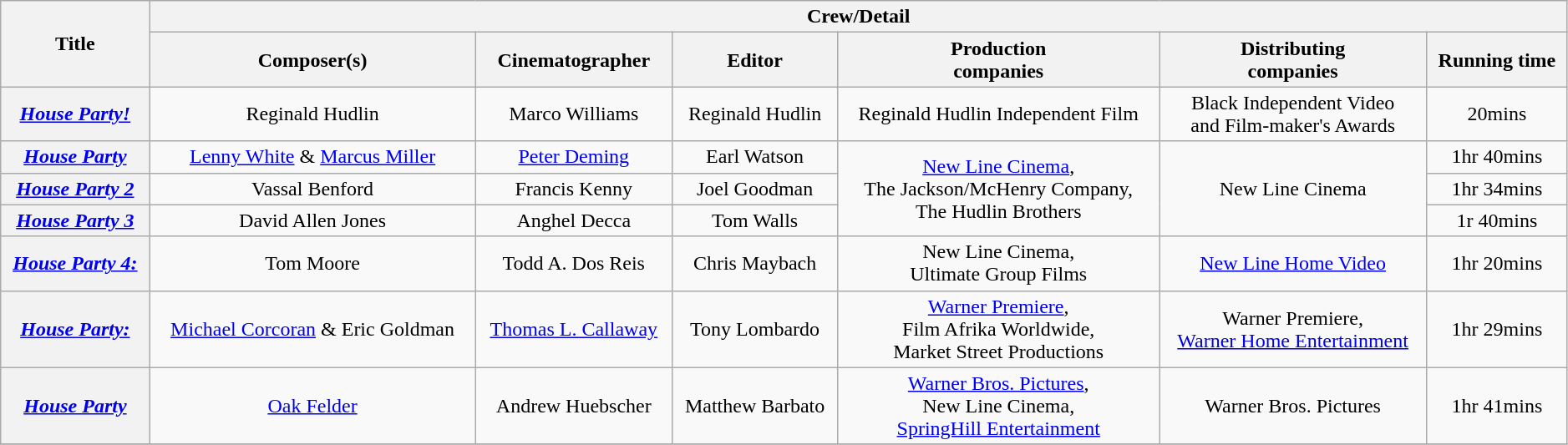<table class="wikitable sortable" style="text-align:center; width:99%;">
<tr>
<th rowspan="2">Title</th>
<th colspan="7">Crew/Detail</th>
</tr>
<tr>
<th style="text-align:center;">Composer(s)</th>
<th style="text-align:center;">Cinematographer</th>
<th style="text-align:center;">Editor</th>
<th style="text-align:center;">Production <br>companies</th>
<th style="text-align:center;">Distributing <br>companies</th>
<th style="text-align:center;">Running time</th>
</tr>
<tr>
<th><em><a href='#'>House Party!</a></em></th>
<td>Reginald Hudlin</td>
<td>Marco Williams</td>
<td>Reginald Hudlin</td>
<td>Reginald Hudlin Independent Film</td>
<td>Black Independent Video <br>and Film-maker's Awards</td>
<td>20mins</td>
</tr>
<tr>
<th><em><a href='#'>House Party</a></em> </th>
<td><a href='#'>Lenny White</a> & <a href='#'>Marcus Miller</a></td>
<td><a href='#'>Peter Deming</a></td>
<td>Earl Watson</td>
<td rowspan="3"><a href='#'>New Line Cinema</a>, <br>The Jackson/McHenry Company, <br>The Hudlin Brothers</td>
<td rowspan="3">New Line Cinema</td>
<td>1hr 40mins</td>
</tr>
<tr>
<th><em><a href='#'>House Party 2</a></em></th>
<td>Vassal Benford</td>
<td>Francis Kenny</td>
<td>Joel Goodman</td>
<td>1hr 34mins</td>
</tr>
<tr>
<th><em><a href='#'>House Party 3</a></em></th>
<td>David Allen Jones</td>
<td>Anghel Decca</td>
<td>Tom Walls</td>
<td>1r 40mins</td>
</tr>
<tr>
<th><em><a href='#'>House Party 4: <br></a></em></th>
<td>Tom Moore</td>
<td>Todd A. Dos Reis</td>
<td>Chris Maybach</td>
<td>New Line Cinema, <br>Ultimate Group Films</td>
<td><a href='#'>New Line Home Video</a></td>
<td>1hr 20mins</td>
</tr>
<tr>
<th><em><a href='#'>House Party: <br></a></em></th>
<td><a href='#'>Michael Corcoran</a> & Eric Goldman</td>
<td><a href='#'>Thomas L. Callaway</a></td>
<td>Tony Lombardo</td>
<td><a href='#'>Warner Premiere</a>, <br>Film Afrika Worldwide, <br>Market Street Productions</td>
<td>Warner Premiere, <br><a href='#'>Warner Home Entertainment</a></td>
<td>1hr 29mins</td>
</tr>
<tr>
<th><em><a href='#'>House Party</a></em> </th>
<td><a href='#'>Oak Felder</a></td>
<td>Andrew Huebscher</td>
<td>Matthew Barbato</td>
<td><a href='#'>Warner Bros. Pictures</a>, <br>New Line Cinema, <br><a href='#'>SpringHill Entertainment</a></td>
<td>Warner Bros. Pictures</td>
<td>1hr 41mins</td>
</tr>
<tr>
</tr>
</table>
